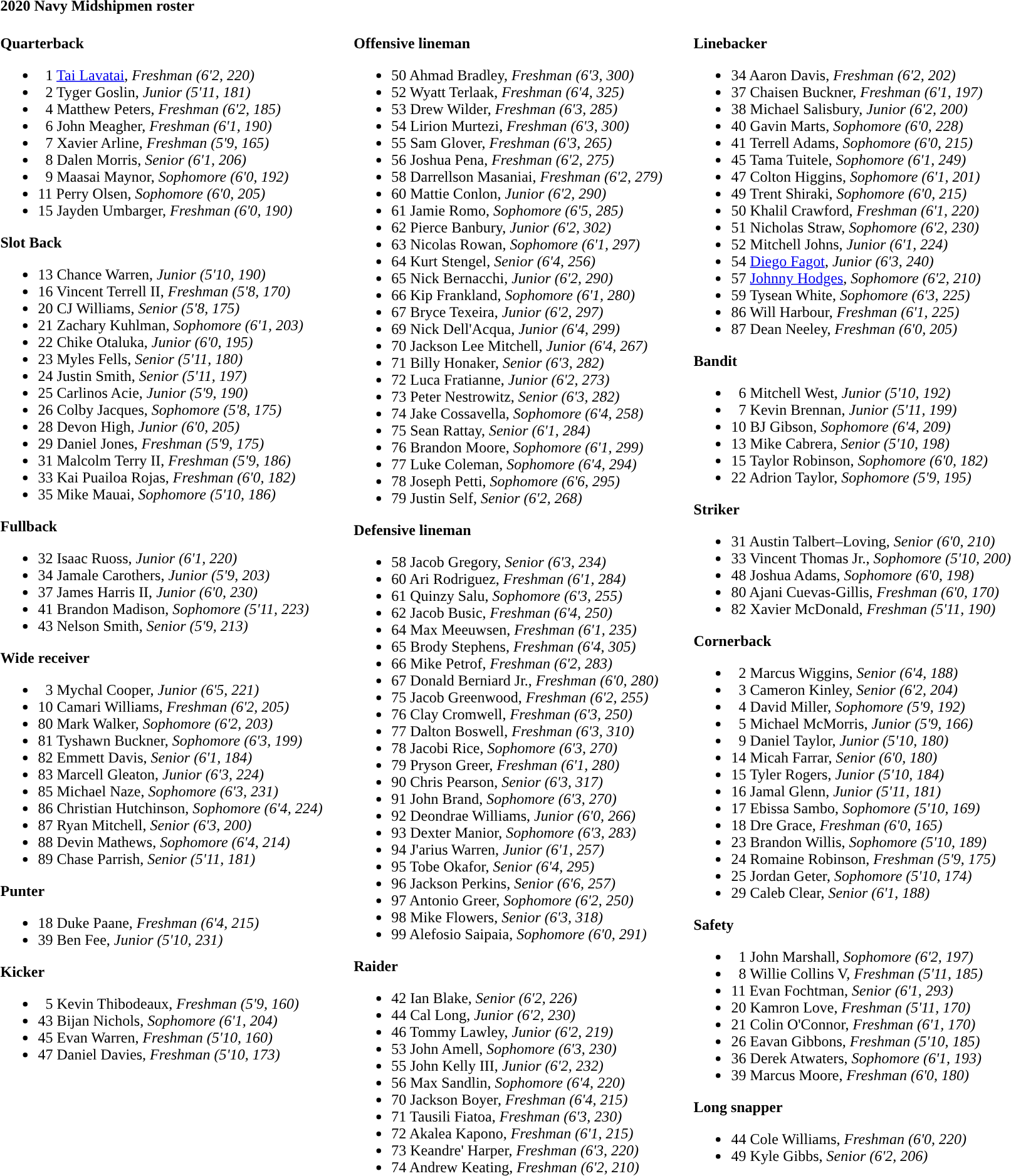<table class="toccolours" style="text-align: left;">
<tr>
<td colspan="5"><strong>2020 Navy Midshipmen roster</strong></td>
</tr>
<tr>
<td valign="top"><br><strong>Quarterback</strong><ul><li>  1  <a href='#'>Tai Lavatai</a>, <em>Freshman (6'2, 220)</em></li><li>  2  Tyger Goslin, <em>Junior (5'11, 181)</em></li><li>  4  Matthew Peters, <em>Freshman (6'2, 185)</em></li><li>  6  John Meagher, <em>Freshman (6'1, 190)</em></li><li>  7  Xavier Arline, <em>Freshman (5'9, 165)</em></li><li>  8  Dalen Morris, <em>Senior (6'1, 206)</em></li><li>  9  Maasai Maynor, <em>Sophomore (6'0, 192)</em></li><li>11  Perry Olsen, <em>Sophomore (6'0, 205)</em></li><li>15  Jayden Umbarger, <em>Freshman (6'0, 190)</em></li></ul><strong>Slot Back</strong><ul><li>13  Chance Warren, <em>Junior (5'10, 190)</em></li><li>16  Vincent Terrell II, <em>Freshman (5'8, 170)</em></li><li>20  CJ Williams, <em>Senior (5'8, 175)</em></li><li>21  Zachary Kuhlman, <em>Sophomore (6'1, 203)</em></li><li>22  Chike Otaluka, <em>Junior (6'0, 195)</em></li><li>23  Myles Fells, <em>Senior (5'11, 180)</em></li><li>24  Justin Smith, <em>Senior (5'11, 197)</em></li><li>25  Carlinos Acie, <em>Junior (5'9, 190)</em></li><li>26  Colby Jacques, <em>Sophomore (5'8, 175)</em></li><li>28  Devon High, <em>Junior (6'0, 205)</em></li><li>29  Daniel Jones, <em>Freshman (5'9, 175)</em></li><li>31  Malcolm Terry II, <em>Freshman (5'9, 186)</em></li><li>33  Kai Puailoa Rojas, <em>Freshman (6'0, 182)</em></li><li>35  Mike Mauai, <em>Sophomore (5'10, 186)</em></li></ul><strong>Fullback</strong><ul><li>32  Isaac Ruoss, <em>Junior (6'1, 220)</em></li><li>34  Jamale Carothers, <em>Junior (5'9, 203)</em></li><li>37  James Harris II, <em>Junior (6'0, 230)</em></li><li>41  Brandon Madison, <em>Sophomore (5'11, 223)</em></li><li>43  Nelson Smith, <em>Senior (5'9, 213)</em></li></ul><strong>Wide receiver</strong><ul><li>  3  Mychal Cooper, <em>Junior (6'5, 221)</em></li><li>10  Camari Williams, <em>Freshman (6'2, 205)</em></li><li>80  Mark Walker, <em>Sophomore (6'2, 203)</em></li><li>81  Tyshawn Buckner, <em>Sophomore (6'3, 199)</em></li><li>82  Emmett Davis, <em>Senior (6'1, 184)</em></li><li>83  Marcell Gleaton, <em>Junior (6'3, 224)</em></li><li>85  Michael Naze, <em>Sophomore (6'3, 231)</em></li><li>86  Christian Hutchinson, <em>Sophomore (6'4, 224)</em></li><li>87  Ryan Mitchell, <em>Senior (6'3, 200)</em></li><li>88  Devin Mathews, <em>Sophomore (6'4, 214)</em></li><li>89  Chase Parrish, <em>Senior (5'11, 181)</em></li></ul><strong>Punter</strong><ul><li>18  Duke Paane, <em>Freshman (6'4, 215)</em></li><li>39  Ben Fee, <em>Junior (5'10, 231)</em></li></ul><strong>Kicker</strong><ul><li>  5  Kevin Thibodeaux, <em>Freshman (5'9, 160)</em></li><li>43  Bijan Nichols, <em>Sophomore (6'1, 204)</em></li><li>45  Evan Warren, <em>Freshman (5'10, 160)</em></li><li>47  Daniel Davies, <em>Freshman (5'10, 173)</em></li></ul></td>
<td width="25"> </td>
<td valign="top"><br><strong>Offensive lineman</strong><ul><li>50  Ahmad Bradley, <em>Freshman (6'3, 300)</em></li><li>52  Wyatt Terlaak, <em>Freshman (6'4, 325)</em></li><li>53  Drew Wilder, <em>Freshman (6'3, 285)</em></li><li>54  Lirion Murtezi, <em>Freshman (6'3, 300)</em></li><li>55  Sam Glover, <em>Freshman (6'3, 265)</em></li><li>56  Joshua Pena, <em>Freshman (6'2, 275)</em></li><li>58  Darrellson Masaniai, <em>Freshman (6'2, 279)</em></li><li>60  Mattie Conlon, <em>Junior (6'2, 290)</em></li><li>61  Jamie Romo, <em>Sophomore (6'5, 285)</em></li><li>62  Pierce Banbury, <em>Junior (6'2, 302)</em></li><li>63  Nicolas Rowan, <em>Sophomore (6'1, 297)</em></li><li>64  Kurt Stengel, <em>Senior (6'4, 256)</em></li><li>65  Nick Bernacchi, <em>Junior (6'2, 290)</em></li><li>66  Kip Frankland, <em>Sophomore (6'1, 280)</em></li><li>67  Bryce Texeira, <em>Junior (6'2, 297)</em></li><li>69  Nick Dell'Acqua, <em>Junior (6'4, 299)</em></li><li>70  Jackson Lee Mitchell, <em>Junior (6'4, 267)</em></li><li>71  Billy Honaker, <em>Senior (6'3, 282)</em></li><li>72  Luca Fratianne, <em>Junior (6'2, 273)</em></li><li>73  Peter Nestrowitz, <em>Senior (6'3, 282)</em></li><li>74  Jake Cossavella, <em>Sophomore (6'4, 258)</em></li><li>75  Sean Rattay, <em>Senior (6'1, 284)</em></li><li>76  Brandon Moore, <em>Sophomore (6'1, 299)</em></li><li>77  Luke Coleman, <em>Sophomore (6'4, 294)</em></li><li>78  Joseph Petti, <em>Sophomore (6'6, 295)</em></li><li>79  Justin Self, <em>Senior (6'2, 268)</em></li></ul><strong>Defensive lineman</strong><ul><li>58  Jacob Gregory, <em>Senior (6'3, 234)</em></li><li>60  Ari Rodriguez, <em>Freshman (6'1, 284)</em></li><li>61  Quinzy Salu, <em>Sophomore (6'3, 255)</em></li><li>62  Jacob Busic, <em>Freshman (6'4, 250)</em></li><li>64  Max Meeuwsen, <em>Freshman (6'1, 235)</em></li><li>65  Brody Stephens, <em>Freshman (6'4, 305)</em></li><li>66  Mike Petrof, <em>Freshman (6'2, 283)</em></li><li>67  Donald Berniard Jr., <em>Freshman (6'0, 280)</em></li><li>75  Jacob Greenwood, <em>Freshman (6'2, 255)</em></li><li>76  Clay Cromwell, <em>Freshman (6'3, 250)</em></li><li>77  Dalton Boswell, <em>Freshman (6'3, 310)</em></li><li>78  Jacobi Rice, <em>Sophomore (6'3, 270)</em></li><li>79  Pryson Greer, <em>Freshman (6'1, 280)</em></li><li>90  Chris Pearson, <em>Senior (6'3, 317)</em></li><li>91  John Brand, <em>Sophomore (6'3, 270)</em></li><li>92  Deondrae Williams, <em>Junior (6'0, 266)</em></li><li>93  Dexter Manior, <em>Sophomore (6'3, 283)</em></li><li>94  J'arius Warren, <em>Junior (6'1, 257)</em></li><li>95  Tobe Okafor, <em>Senior (6'4, 295)</em></li><li>96  Jackson Perkins, <em>Senior (6'6, 257)</em></li><li>97  Antonio Greer, <em>Sophomore (6'2, 250)</em></li><li>98  Mike Flowers, <em>Senior (6'3, 318)</em></li><li>99  Alefosio Saipaia, <em>Sophomore (6'0, 291)</em></li></ul><strong>Raider</strong><ul><li>42  Ian Blake, <em>Senior (6'2, 226)</em></li><li>44  Cal Long, <em>Junior (6'2, 230)</em></li><li>46  Tommy Lawley, <em>Junior (6'2, 219)</em></li><li>53  John Amell, <em>Sophomore (6'3, 230)</em></li><li>55  John Kelly III, <em>Junior (6'2, 232)</em></li><li>56  Max Sandlin, <em>Sophomore (6'4, 220)</em></li><li>70  Jackson Boyer, <em>Freshman (6'4, 215)</em></li><li>71  Tausili Fiatoa, <em>Freshman (6'3, 230)</em></li><li>72  Akalea Kapono, <em>Freshman (6'1, 215)</em></li><li>73  Keandre' Harper, <em>Freshman (6'3, 220)</em></li><li>74  Andrew Keating, <em>Freshman (6'2, 210)</em></li></ul></td>
<td width="25"> </td>
<td valign="top"><br><strong>Linebacker</strong><ul><li>34  Aaron Davis, <em>Freshman (6'2, 202)</em></li><li>37  Chaisen Buckner, <em>Freshman (6'1, 197)</em></li><li>38  Michael Salisbury, <em>Junior (6'2, 200)</em></li><li>40  Gavin Marts, <em>Sophomore (6'0, 228)</em></li><li>41  Terrell Adams, <em>Sophomore (6'0, 215)</em></li><li>45  Tama Tuitele, <em>Sophomore (6'1, 249)</em></li><li>47  Colton Higgins, <em>Sophomore (6'1, 201)</em></li><li>49  Trent Shiraki, <em>Sophomore (6'0, 215)</em></li><li>50  Khalil Crawford, <em>Freshman (6'1, 220)</em></li><li>51  Nicholas Straw, <em>Sophomore (6'2, 230)</em></li><li>52  Mitchell Johns, <em>Junior (6'1, 224)</em></li><li>54  <a href='#'>Diego Fagot</a>, <em>Junior (6'3, 240)</em></li><li>57  <a href='#'>Johnny Hodges</a>, <em>Sophomore (6'2, 210)</em></li><li>59  Tysean White, <em>Sophomore (6'3, 225)</em></li><li>86  Will Harbour, <em>Freshman (6'1, 225)</em></li><li>87  Dean Neeley, <em>Freshman (6'0, 205)</em></li></ul><strong>Bandit</strong><ul><li>  6  Mitchell West, <em>Junior (5'10, 192)</em></li><li>  7  Kevin Brennan, <em>Junior (5'11, 199)</em></li><li>10  BJ Gibson, <em>Sophomore (6'4, 209)</em></li><li>13  Mike Cabrera, <em>Senior (5'10, 198)</em></li><li>15  Taylor Robinson, <em>Sophomore (6'0, 182)</em></li><li>22  Adrion Taylor, <em>Sophomore (5'9, 195)</em></li></ul><strong>Striker</strong><ul><li>31  Austin Talbert–Loving, <em>Senior (6'0, 210)</em></li><li>33  Vincent Thomas Jr., <em>Sophomore (5'10, 200)</em></li><li>48  Joshua Adams, <em>Sophomore (6'0, 198)</em></li><li>80  Ajani Cuevas-Gillis, <em>Freshman (6'0, 170)</em></li><li>82  Xavier McDonald, <em>Freshman (5'11, 190)</em></li></ul><strong>Cornerback</strong><ul><li>  2  Marcus Wiggins, <em>Senior (6'4, 188)</em></li><li>  3  Cameron Kinley, <em>Senior (6'2, 204)</em></li><li>  4  David Miller, <em>Sophomore (5'9, 192)</em></li><li>  5  Michael McMorris, <em>Junior (5'9, 166)</em></li><li>  9  Daniel Taylor, <em>Junior (5'10, 180)</em></li><li>14  Micah Farrar, <em>Senior (6'0, 180)</em></li><li>15  Tyler Rogers, <em>Junior (5'10, 184)</em></li><li>16  Jamal Glenn, <em>Junior (5'11, 181)</em></li><li>17  Ebissa Sambo, <em>Sophomore (5'10, 169)</em></li><li>18  Dre Grace, <em>Freshman (6'0, 165)</em></li><li>23  Brandon Willis, <em>Sophomore (5'10, 189)</em></li><li>24  Romaine Robinson, <em>Freshman (5'9, 175)</em></li><li>25  Jordan Geter, <em>Sophomore (5'10, 174)</em></li><li>29  Caleb Clear, <em>Senior (6'1, 188)</em></li></ul><strong>Safety</strong><ul><li>  1  John Marshall, <em>Sophomore (6'2, 197)</em></li><li>  8  Willie Collins V, <em>Freshman (5'11, 185)</em></li><li>11  Evan Fochtman, <em>Senior (6'1, 293)</em></li><li>20  Kamron Love, <em>Freshman (5'11, 170)</em></li><li>21  Colin O'Connor, <em>Freshman (6'1, 170)</em></li><li>26  Eavan Gibbons, <em>Freshman (5'10, 185)</em></li><li>36  Derek Atwaters, <em>Sophomore (6'1, 193)</em></li><li>39  Marcus Moore, <em>Freshman (6'0, 180)</em></li></ul><strong>Long snapper</strong><ul><li>44  Cole Williams, <em>Freshman (6'0, 220)</em></li><li>49  Kyle Gibbs, <em>Senior (6'2, 206)</em></li></ul></td>
</tr>
</table>
